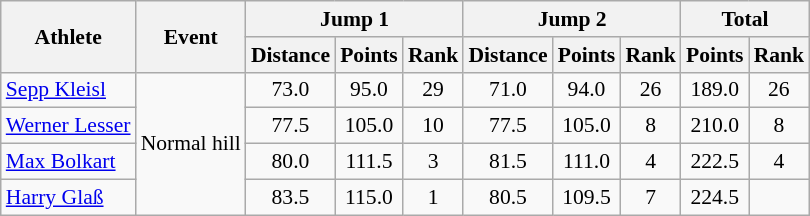<table class="wikitable" style="font-size:90%">
<tr>
<th rowspan="2">Athlete</th>
<th rowspan="2">Event</th>
<th colspan="3">Jump 1</th>
<th colspan="3">Jump 2</th>
<th colspan="2">Total</th>
</tr>
<tr>
<th>Distance</th>
<th>Points</th>
<th>Rank</th>
<th>Distance</th>
<th>Points</th>
<th>Rank</th>
<th>Points</th>
<th>Rank</th>
</tr>
<tr>
<td><a href='#'>Sepp Kleisl</a></td>
<td rowspan="4">Normal hill</td>
<td align="center">73.0</td>
<td align="center">95.0</td>
<td align="center">29</td>
<td align="center">71.0</td>
<td align="center">94.0</td>
<td align="center">26</td>
<td align="center">189.0</td>
<td align="center">26</td>
</tr>
<tr>
<td><a href='#'>Werner Lesser</a></td>
<td align="center">77.5</td>
<td align="center">105.0</td>
<td align="center">10</td>
<td align="center">77.5</td>
<td align="center">105.0</td>
<td align="center">8</td>
<td align="center">210.0</td>
<td align="center">8</td>
</tr>
<tr>
<td><a href='#'>Max Bolkart</a></td>
<td align="center">80.0</td>
<td align="center">111.5</td>
<td align="center">3</td>
<td align="center">81.5</td>
<td align="center">111.0</td>
<td align="center">4</td>
<td align="center">222.5</td>
<td align="center">4</td>
</tr>
<tr>
<td><a href='#'>Harry Glaß</a></td>
<td align="center">83.5</td>
<td align="center">115.0</td>
<td align="center">1</td>
<td align="center">80.5</td>
<td align="center">109.5</td>
<td align="center">7</td>
<td align="center">224.5</td>
<td align="center"></td>
</tr>
</table>
